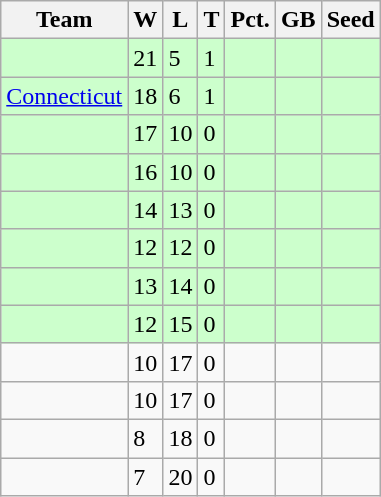<table class=wikitable>
<tr>
<th>Team</th>
<th>W</th>
<th>L</th>
<th>T</th>
<th>Pct.</th>
<th>GB</th>
<th>Seed</th>
</tr>
<tr bgcolor=#ccffcc>
<td></td>
<td>21</td>
<td>5</td>
<td>1</td>
<td></td>
<td></td>
<td></td>
</tr>
<tr bgcolor=#ccffcc>
<td><a href='#'>Connecticut</a></td>
<td>18</td>
<td>6</td>
<td>1</td>
<td></td>
<td></td>
<td></td>
</tr>
<tr bgcolor=#ccffcc>
<td></td>
<td>17</td>
<td>10</td>
<td>0</td>
<td></td>
<td></td>
<td></td>
</tr>
<tr bgcolor=#ccffcc>
<td></td>
<td>16</td>
<td>10</td>
<td>0</td>
<td></td>
<td></td>
<td></td>
</tr>
<tr bgcolor=#ccffcc>
<td></td>
<td>14</td>
<td>13</td>
<td>0</td>
<td></td>
<td></td>
<td></td>
</tr>
<tr bgcolor=#ccffcc>
<td></td>
<td>12</td>
<td>12</td>
<td>0</td>
<td></td>
<td></td>
<td></td>
</tr>
<tr bgcolor=#ccffcc>
<td></td>
<td>13</td>
<td>14</td>
<td>0</td>
<td></td>
<td></td>
<td></td>
</tr>
<tr bgcolor=#ccffcc>
<td></td>
<td>12</td>
<td>15</td>
<td>0</td>
<td></td>
<td></td>
<td></td>
</tr>
<tr>
<td></td>
<td>10</td>
<td>17</td>
<td>0</td>
<td></td>
<td></td>
<td></td>
</tr>
<tr>
<td></td>
<td>10</td>
<td>17</td>
<td>0</td>
<td></td>
<td></td>
<td></td>
</tr>
<tr>
<td></td>
<td>8</td>
<td>18</td>
<td>0</td>
<td></td>
<td></td>
<td></td>
</tr>
<tr>
<td></td>
<td>7</td>
<td>20</td>
<td>0</td>
<td></td>
<td></td>
<td></td>
</tr>
</table>
